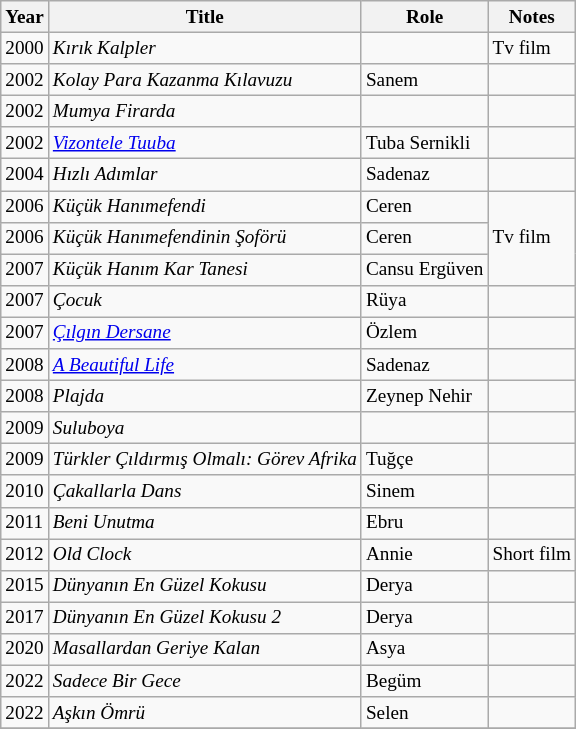<table class="wikitable sortable" style="font-size: 80%;">
<tr>
<th>Year</th>
<th>Title</th>
<th>Role</th>
<th class="unsortable">Notes</th>
</tr>
<tr>
<td>2000</td>
<td><em>Kırık Kalpler</em></td>
<td></td>
<td>Tv film</td>
</tr>
<tr>
<td>2002</td>
<td><em>Kolay Para Kazanma Kılavuzu</em></td>
<td>Sanem</td>
<td></td>
</tr>
<tr>
<td>2002</td>
<td><em>Mumya Firarda</em></td>
<td></td>
<td></td>
</tr>
<tr>
<td>2002</td>
<td><em><a href='#'>Vizontele Tuuba</a></em></td>
<td>Tuba Sernikli</td>
<td></td>
</tr>
<tr>
<td>2004</td>
<td><em>Hızlı Adımlar</em></td>
<td>Sadenaz</td>
<td></td>
</tr>
<tr>
<td>2006</td>
<td><em>Küçük Hanımefendi</em></td>
<td>Ceren</td>
<td rowspan="3">Tv film</td>
</tr>
<tr>
<td>2006</td>
<td><em>Küçük Hanımefendinin Şoförü</em></td>
<td>Ceren</td>
</tr>
<tr>
<td>2007</td>
<td><em>Küçük Hanım Kar Tanesi</em></td>
<td>Cansu Ergüven</td>
</tr>
<tr>
<td>2007</td>
<td><em>Çocuk</em></td>
<td>Rüya</td>
<td></td>
</tr>
<tr>
<td>2007</td>
<td><em><a href='#'>Çılgın Dersane</a></em></td>
<td>Özlem</td>
<td></td>
</tr>
<tr>
<td>2008</td>
<td><em><a href='#'>A Beautiful Life</a></em></td>
<td>Sadenaz</td>
<td></td>
</tr>
<tr>
<td>2008</td>
<td><em>Plajda</em></td>
<td>Zeynep Nehir</td>
<td></td>
</tr>
<tr>
<td>2009</td>
<td><em>Suluboya</em></td>
<td></td>
<td></td>
</tr>
<tr>
<td>2009</td>
<td><em>Türkler Çıldırmış Olmalı: Görev Afrika</em></td>
<td>Tuğçe</td>
<td></td>
</tr>
<tr>
<td>2010</td>
<td><em>Çakallarla Dans</em></td>
<td>Sinem</td>
<td></td>
</tr>
<tr>
<td>2011</td>
<td><em>Beni Unutma</em></td>
<td>Ebru</td>
<td></td>
</tr>
<tr>
<td>2012</td>
<td><em>Old Clock</em></td>
<td>Annie</td>
<td>Short film</td>
</tr>
<tr>
<td>2015</td>
<td><em>Dünyanın En Güzel Kokusu</em></td>
<td>Derya</td>
<td></td>
</tr>
<tr>
<td>2017</td>
<td><em>Dünyanın En Güzel Kokusu 2</em></td>
<td>Derya</td>
<td></td>
</tr>
<tr>
<td>2020</td>
<td><em>Masallardan Geriye Kalan</em></td>
<td>Asya</td>
<td></td>
</tr>
<tr>
<td>2022</td>
<td><em>Sadece Bir Gece</em></td>
<td>Begüm</td>
<td></td>
</tr>
<tr>
<td>2022</td>
<td><em>Aşkın Ömrü</em></td>
<td>Selen</td>
<td></td>
</tr>
<tr>
</tr>
</table>
